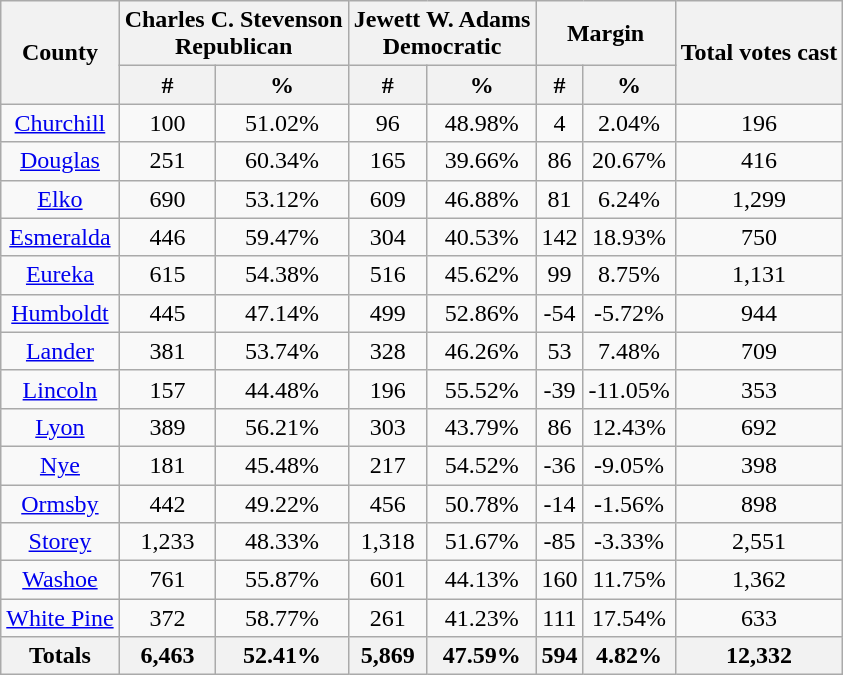<table class="wikitable sortable" style="text-align:center">
<tr>
<th rowspan="2">County</th>
<th style="text-align:center;" colspan="2">Charles C. Stevenson<br>Republican</th>
<th style="text-align:center;" colspan="2">Jewett W. Adams<br>Democratic</th>
<th style="text-align:center;" colspan="2">Margin</th>
<th style="text-align:center;" rowspan="2">Total votes cast</th>
</tr>
<tr>
<th style="text-align:center;" data-sort-type="number">#</th>
<th style="text-align:center;" data-sort-type="number">%</th>
<th style="text-align:center;" data-sort-type="number">#</th>
<th style="text-align:center;" data-sort-type="number">%</th>
<th style="text-align:center;" data-sort-type="number">#</th>
<th style="text-align:center;" data-sort-type="number">%</th>
</tr>
<tr style="text-align:center;">
<td><a href='#'>Churchill</a></td>
<td>100</td>
<td>51.02%</td>
<td>96</td>
<td>48.98%</td>
<td>4</td>
<td>2.04%</td>
<td>196</td>
</tr>
<tr style="text-align:center;">
<td><a href='#'>Douglas</a></td>
<td>251</td>
<td>60.34%</td>
<td>165</td>
<td>39.66%</td>
<td>86</td>
<td>20.67%</td>
<td>416</td>
</tr>
<tr style="text-align:center;">
<td><a href='#'>Elko</a></td>
<td>690</td>
<td>53.12%</td>
<td>609</td>
<td>46.88%</td>
<td>81</td>
<td>6.24%</td>
<td>1,299</td>
</tr>
<tr style="text-align:center;">
<td><a href='#'>Esmeralda</a></td>
<td>446</td>
<td>59.47%</td>
<td>304</td>
<td>40.53%</td>
<td>142</td>
<td>18.93%</td>
<td>750</td>
</tr>
<tr style="text-align:center;">
<td><a href='#'>Eureka</a></td>
<td>615</td>
<td>54.38%</td>
<td>516</td>
<td>45.62%</td>
<td>99</td>
<td>8.75%</td>
<td>1,131</td>
</tr>
<tr style="text-align:center;">
<td><a href='#'>Humboldt</a></td>
<td>445</td>
<td>47.14%</td>
<td>499</td>
<td>52.86%</td>
<td>-54</td>
<td>-5.72%</td>
<td>944</td>
</tr>
<tr style="text-align:center;">
<td><a href='#'>Lander</a></td>
<td>381</td>
<td>53.74%</td>
<td>328</td>
<td>46.26%</td>
<td>53</td>
<td>7.48%</td>
<td>709</td>
</tr>
<tr style="text-align:center;">
<td><a href='#'>Lincoln</a></td>
<td>157</td>
<td>44.48%</td>
<td>196</td>
<td>55.52%</td>
<td>-39</td>
<td>-11.05%</td>
<td>353</td>
</tr>
<tr style="text-align:center;">
<td><a href='#'>Lyon</a></td>
<td>389</td>
<td>56.21%</td>
<td>303</td>
<td>43.79%</td>
<td>86</td>
<td>12.43%</td>
<td>692</td>
</tr>
<tr style="text-align:center;">
<td><a href='#'>Nye</a></td>
<td>181</td>
<td>45.48%</td>
<td>217</td>
<td>54.52%</td>
<td>-36</td>
<td>-9.05%</td>
<td>398</td>
</tr>
<tr style="text-align:center;">
<td><a href='#'>Ormsby</a></td>
<td>442</td>
<td>49.22%</td>
<td>456</td>
<td>50.78%</td>
<td>-14</td>
<td>-1.56%</td>
<td>898</td>
</tr>
<tr style="text-align:center;">
<td><a href='#'>Storey</a></td>
<td>1,233</td>
<td>48.33%</td>
<td>1,318</td>
<td>51.67%</td>
<td>-85</td>
<td>-3.33%</td>
<td>2,551</td>
</tr>
<tr style="text-align:center;">
<td><a href='#'>Washoe</a></td>
<td>761</td>
<td>55.87%</td>
<td>601</td>
<td>44.13%</td>
<td>160</td>
<td>11.75%</td>
<td>1,362</td>
</tr>
<tr style="text-align:center;">
<td><a href='#'>White Pine</a></td>
<td>372</td>
<td>58.77%</td>
<td>261</td>
<td>41.23%</td>
<td>111</td>
<td>17.54%</td>
<td>633</td>
</tr>
<tr style="text-align:center;">
<th>Totals</th>
<th>6,463</th>
<th>52.41%</th>
<th>5,869</th>
<th>47.59%</th>
<th>594</th>
<th>4.82%</th>
<th>12,332</th>
</tr>
</table>
